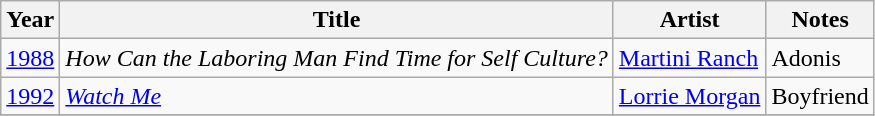<table class="wikitable sortable plainrowheaders">
<tr>
<th scope="col">Year</th>
<th scope="col">Title</th>
<th scope="col">Artist</th>
<th scope="col" class="unsortable">Notes</th>
</tr>
<tr>
<td><a href='#'>1988</a></td>
<td><em>How Can the Laboring Man Find Time for Self Culture?</em></td>
<td><a href='#'>Martini Ranch</a></td>
<td>Adonis</td>
</tr>
<tr>
<td><a href='#'>1992</a></td>
<td><em><a href='#'>Watch Me</a></em></td>
<td><a href='#'>Lorrie Morgan</a></td>
<td>Boyfriend</td>
</tr>
<tr>
</tr>
</table>
